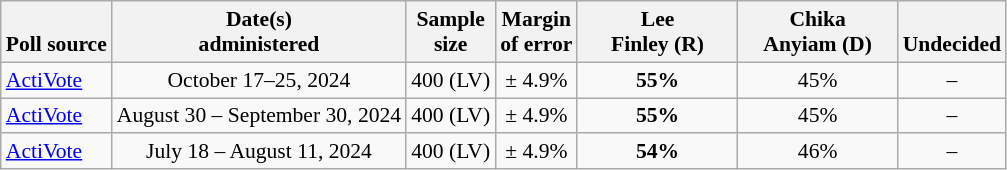<table class="wikitable" style="font-size:90%;text-align:center;">
<tr valign=bottom>
<th>Poll source</th>
<th>Date(s)<br>administered</th>
<th>Sample<br>size</th>
<th>Margin<br>of error</th>
<th style="width:100px;">Lee<br>Finley (R)</th>
<th style="width:100px;">Chika<br>Anyiam (D)</th>
<th>Undecided</th>
</tr>
<tr>
<td style="text-align:left;"><a href='#'>ActiVote</a></td>
<td data-sort-value="2024-07-11">October 17–25, 2024</td>
<td>400 (LV)</td>
<td>± 4.9%</td>
<td><strong>55%</strong></td>
<td>45%</td>
<td>–</td>
</tr>
<tr>
<td style="text-align:left;"><a href='#'>ActiVote</a></td>
<td data-sort-value="2024-07-11">August 30 – September 30, 2024</td>
<td>400 (LV)</td>
<td>± 4.9%</td>
<td><strong>55%</strong></td>
<td>45%</td>
<td>–</td>
</tr>
<tr>
<td style="text-align:left;"><a href='#'>ActiVote</a></td>
<td data-sort-value="2024-07-11">July 18 – August 11, 2024</td>
<td>400 (LV)</td>
<td>± 4.9%</td>
<td><strong>54%</strong></td>
<td>46%</td>
<td>–</td>
</tr>
</table>
